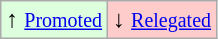<table class="wikitable" align="center">
<tr>
<td style="background:#ddffdd">↑ <small><a href='#'>Promoted</a></small></td>
<td style="background:#ffcccc">↓ <small><a href='#'>Relegated</a></small></td>
</tr>
</table>
